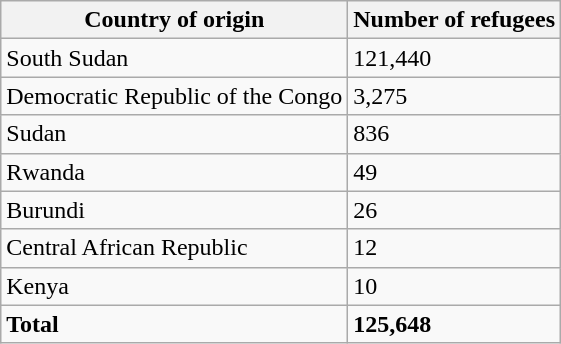<table class="wikitable">
<tr>
<th>Country of origin</th>
<th>Number of refugees</th>
</tr>
<tr>
<td>South Sudan</td>
<td>121,440</td>
</tr>
<tr>
<td>Democratic Republic of the Congo</td>
<td>3,275</td>
</tr>
<tr>
<td>Sudan</td>
<td>836</td>
</tr>
<tr>
<td>Rwanda</td>
<td>49</td>
</tr>
<tr>
<td>Burundi</td>
<td>26</td>
</tr>
<tr>
<td>Central African Republic</td>
<td>12</td>
</tr>
<tr>
<td>Kenya</td>
<td>10</td>
</tr>
<tr>
<td><strong>Total</strong></td>
<td><strong>125,648</strong></td>
</tr>
</table>
